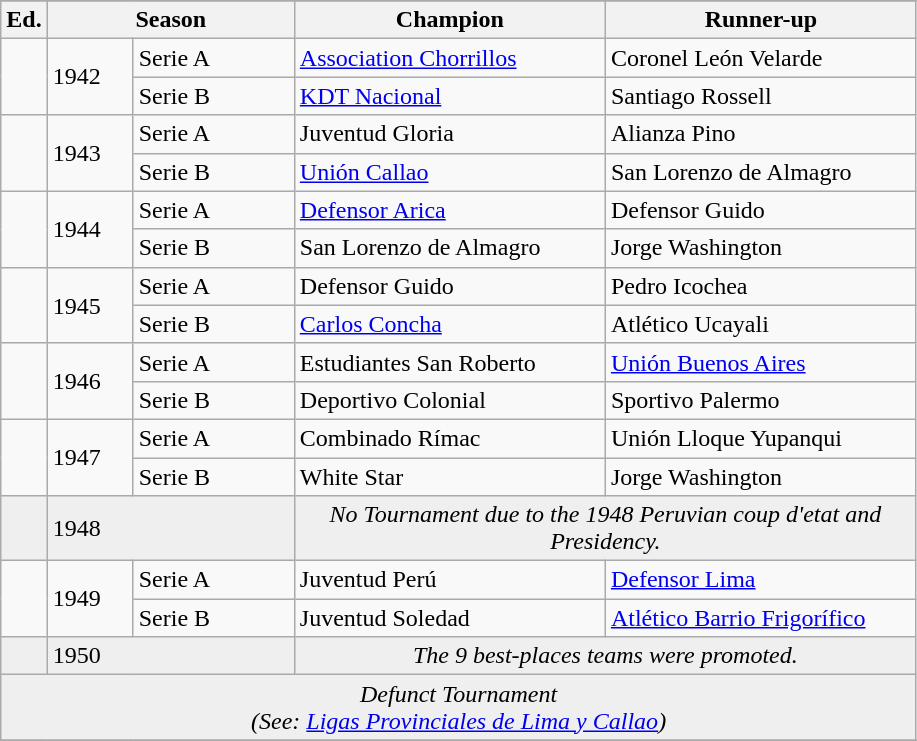<table class="wikitable sortable">
<tr>
</tr>
<tr>
<th width=px>Ed.</th>
<th width="40" colspan="2">Season</th>
<th width="200">Champion</th>
<th width="200">Runner-up</th>
</tr>
<tr>
<td rowspan=2></td>
<td rowspan=2 width=50>1942</td>
<td width=100>Serie A</td>
<td><a href='#'>Association Chorrillos</a></td>
<td>Coronel León Velarde</td>
</tr>
<tr>
<td>Serie B</td>
<td><a href='#'>KDT Nacional</a></td>
<td>Santiago Rossell</td>
</tr>
<tr>
<td rowspan=2></td>
<td rowspan=2 width=50>1943</td>
<td width=100>Serie A</td>
<td>Juventud Gloria</td>
<td>Alianza Pino</td>
</tr>
<tr>
<td>Serie B</td>
<td><a href='#'>Unión Callao</a></td>
<td>San Lorenzo de Almagro</td>
</tr>
<tr>
<td rowspan=2></td>
<td rowspan=2 width=50>1944</td>
<td width=100>Serie A</td>
<td><a href='#'>Defensor Arica</a></td>
<td>Defensor Guido</td>
</tr>
<tr>
<td>Serie B</td>
<td>San Lorenzo de Almagro</td>
<td>Jorge Washington</td>
</tr>
<tr>
<td rowspan=2></td>
<td rowspan=2 width=50>1945</td>
<td width=100>Serie A</td>
<td>Defensor Guido</td>
<td>Pedro Icochea</td>
</tr>
<tr>
<td>Serie B</td>
<td><a href='#'>Carlos Concha</a></td>
<td>Atlético Ucayali</td>
</tr>
<tr>
<td rowspan=2></td>
<td rowspan=2 width=50>1946</td>
<td width=100>Serie A</td>
<td>Estudiantes San Roberto</td>
<td><a href='#'>Unión Buenos Aires</a></td>
</tr>
<tr>
<td>Serie B</td>
<td>Deportivo Colonial</td>
<td>Sportivo Palermo</td>
</tr>
<tr>
<td rowspan=2></td>
<td rowspan=2 width=50>1947</td>
<td width=100>Serie A</td>
<td>Combinado Rímac</td>
<td>Unión Lloque Yupanqui</td>
</tr>
<tr>
<td>Serie B</td>
<td>White Star</td>
<td>Jorge Washington</td>
</tr>
<tr bgcolor=#efefef>
<td></td>
<td colspan=2 width=50>1948</td>
<td colspan="3" style="text-align:center;"><em>No Tournament due to the 1948 Peruvian coup d'etat and Presidency.</em></td>
</tr>
<tr>
<td rowspan=2></td>
<td rowspan=2 width=50>1949</td>
<td width=100>Serie A</td>
<td>Juventud Perú</td>
<td><a href='#'>Defensor Lima</a></td>
</tr>
<tr>
<td>Serie B</td>
<td>Juventud Soledad</td>
<td><a href='#'>Atlético Barrio Frigorífico</a></td>
</tr>
<tr bgcolor=#efefef>
<td></td>
<td colspan=2 width=50>1950</td>
<td colspan="3" style="text-align:center;"><em>The 9 best-places teams were promoted.</em></td>
</tr>
<tr bgcolor=#efefef>
<td colspan="5" style="text-align:center;"><em>Defunct Tournament</em><br><em>(See: <a href='#'>Ligas Provinciales de Lima y Callao</a>)</em></td>
</tr>
<tr>
</tr>
</table>
